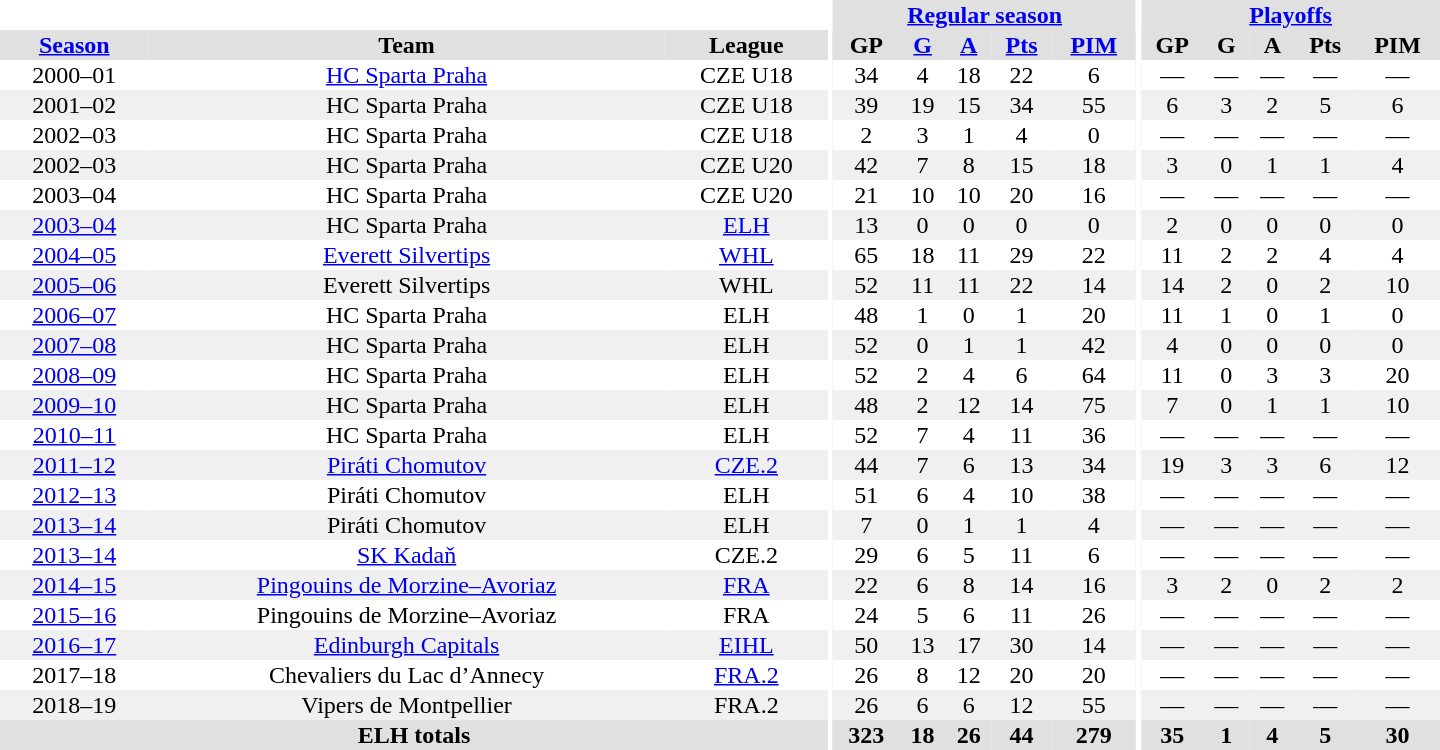<table border="0" cellpadding="1" cellspacing="0" style="text-align:center; width:60em">
<tr bgcolor="#e0e0e0">
<th colspan="3" bgcolor="#ffffff"></th>
<th rowspan="99" bgcolor="#ffffff"></th>
<th colspan="5"><a href='#'>Regular season</a></th>
<th rowspan="99" bgcolor="#ffffff"></th>
<th colspan="5"><a href='#'>Playoffs</a></th>
</tr>
<tr bgcolor="#e0e0e0">
<th><a href='#'>Season</a></th>
<th>Team</th>
<th>League</th>
<th>GP</th>
<th><a href='#'>G</a></th>
<th><a href='#'>A</a></th>
<th><a href='#'>Pts</a></th>
<th><a href='#'>PIM</a></th>
<th>GP</th>
<th>G</th>
<th>A</th>
<th>Pts</th>
<th>PIM</th>
</tr>
<tr>
<td>2000–01</td>
<td><a href='#'>HC Sparta Praha</a></td>
<td>CZE U18</td>
<td>34</td>
<td>4</td>
<td>18</td>
<td>22</td>
<td>6</td>
<td>—</td>
<td>—</td>
<td>—</td>
<td>—</td>
<td>—</td>
</tr>
<tr bgcolor="#f0f0f0">
<td>2001–02</td>
<td>HC Sparta Praha</td>
<td>CZE U18</td>
<td>39</td>
<td>19</td>
<td>15</td>
<td>34</td>
<td>55</td>
<td>6</td>
<td>3</td>
<td>2</td>
<td>5</td>
<td>6</td>
</tr>
<tr>
<td>2002–03</td>
<td>HC Sparta Praha</td>
<td>CZE U18</td>
<td>2</td>
<td>3</td>
<td>1</td>
<td>4</td>
<td>0</td>
<td>—</td>
<td>—</td>
<td>—</td>
<td>—</td>
<td>—</td>
</tr>
<tr bgcolor="#f0f0f0">
<td>2002–03</td>
<td>HC Sparta Praha</td>
<td>CZE U20</td>
<td>42</td>
<td>7</td>
<td>8</td>
<td>15</td>
<td>18</td>
<td>3</td>
<td>0</td>
<td>1</td>
<td>1</td>
<td>4</td>
</tr>
<tr>
<td>2003–04</td>
<td>HC Sparta Praha</td>
<td>CZE U20</td>
<td>21</td>
<td>10</td>
<td>10</td>
<td>20</td>
<td>16</td>
<td>—</td>
<td>—</td>
<td>—</td>
<td>—</td>
<td>—</td>
</tr>
<tr bgcolor="#f0f0f0">
<td><a href='#'>2003–04</a></td>
<td>HC Sparta Praha</td>
<td><a href='#'>ELH</a></td>
<td>13</td>
<td>0</td>
<td>0</td>
<td>0</td>
<td>0</td>
<td>2</td>
<td>0</td>
<td>0</td>
<td>0</td>
<td>0</td>
</tr>
<tr>
<td><a href='#'>2004–05</a></td>
<td><a href='#'>Everett Silvertips</a></td>
<td><a href='#'>WHL</a></td>
<td>65</td>
<td>18</td>
<td>11</td>
<td>29</td>
<td>22</td>
<td>11</td>
<td>2</td>
<td>2</td>
<td>4</td>
<td>4</td>
</tr>
<tr bgcolor="#f0f0f0">
<td><a href='#'>2005–06</a></td>
<td>Everett Silvertips</td>
<td>WHL</td>
<td>52</td>
<td>11</td>
<td>11</td>
<td>22</td>
<td>14</td>
<td>14</td>
<td>2</td>
<td>0</td>
<td>2</td>
<td>10</td>
</tr>
<tr>
<td><a href='#'>2006–07</a></td>
<td>HC Sparta Praha</td>
<td>ELH</td>
<td>48</td>
<td>1</td>
<td>0</td>
<td>1</td>
<td>20</td>
<td>11</td>
<td>1</td>
<td>0</td>
<td>1</td>
<td>0</td>
</tr>
<tr bgcolor="#f0f0f0">
<td><a href='#'>2007–08</a></td>
<td>HC Sparta Praha</td>
<td>ELH</td>
<td>52</td>
<td>0</td>
<td>1</td>
<td>1</td>
<td>42</td>
<td>4</td>
<td>0</td>
<td>0</td>
<td>0</td>
<td>0</td>
</tr>
<tr>
<td><a href='#'>2008–09</a></td>
<td>HC Sparta Praha</td>
<td>ELH</td>
<td>52</td>
<td>2</td>
<td>4</td>
<td>6</td>
<td>64</td>
<td>11</td>
<td>0</td>
<td>3</td>
<td>3</td>
<td>20</td>
</tr>
<tr bgcolor="#f0f0f0">
<td><a href='#'>2009–10</a></td>
<td>HC Sparta Praha</td>
<td>ELH</td>
<td>48</td>
<td>2</td>
<td>12</td>
<td>14</td>
<td>75</td>
<td>7</td>
<td>0</td>
<td>1</td>
<td>1</td>
<td>10</td>
</tr>
<tr>
<td><a href='#'>2010–11</a></td>
<td>HC Sparta Praha</td>
<td>ELH</td>
<td>52</td>
<td>7</td>
<td>4</td>
<td>11</td>
<td>36</td>
<td>—</td>
<td>—</td>
<td>—</td>
<td>—</td>
<td>—</td>
</tr>
<tr bgcolor="#f0f0f0">
<td><a href='#'>2011–12</a></td>
<td><a href='#'>Piráti Chomutov</a></td>
<td><a href='#'>CZE.2</a></td>
<td>44</td>
<td>7</td>
<td>6</td>
<td>13</td>
<td>34</td>
<td>19</td>
<td>3</td>
<td>3</td>
<td>6</td>
<td>12</td>
</tr>
<tr>
<td><a href='#'>2012–13</a></td>
<td>Piráti Chomutov</td>
<td>ELH</td>
<td>51</td>
<td>6</td>
<td>4</td>
<td>10</td>
<td>38</td>
<td>—</td>
<td>—</td>
<td>—</td>
<td>—</td>
<td>—</td>
</tr>
<tr bgcolor="#f0f0f0">
<td><a href='#'>2013–14</a></td>
<td>Piráti Chomutov</td>
<td>ELH</td>
<td>7</td>
<td>0</td>
<td>1</td>
<td>1</td>
<td>4</td>
<td>—</td>
<td>—</td>
<td>—</td>
<td>—</td>
<td>—</td>
</tr>
<tr>
<td><a href='#'>2013–14</a></td>
<td><a href='#'>SK Kadaň</a></td>
<td>CZE.2</td>
<td>29</td>
<td>6</td>
<td>5</td>
<td>11</td>
<td>6</td>
<td>—</td>
<td>—</td>
<td>—</td>
<td>—</td>
<td>—</td>
</tr>
<tr bgcolor="#f0f0f0">
<td><a href='#'>2014–15</a></td>
<td><a href='#'>Pingouins de Morzine–Avoriaz</a></td>
<td><a href='#'>FRA</a></td>
<td>22</td>
<td>6</td>
<td>8</td>
<td>14</td>
<td>16</td>
<td>3</td>
<td>2</td>
<td>0</td>
<td>2</td>
<td>2</td>
</tr>
<tr>
<td><a href='#'>2015–16</a></td>
<td>Pingouins de Morzine–Avoriaz</td>
<td>FRA</td>
<td>24</td>
<td>5</td>
<td>6</td>
<td>11</td>
<td>26</td>
<td>—</td>
<td>—</td>
<td>—</td>
<td>—</td>
<td>—</td>
</tr>
<tr bgcolor="#f0f0f0">
<td><a href='#'>2016–17</a></td>
<td><a href='#'>Edinburgh Capitals</a></td>
<td><a href='#'>EIHL</a></td>
<td>50</td>
<td>13</td>
<td>17</td>
<td>30</td>
<td>14</td>
<td>—</td>
<td>—</td>
<td>—</td>
<td>—</td>
<td>—</td>
</tr>
<tr>
<td>2017–18</td>
<td>Chevaliers du Lac d’Annecy</td>
<td><a href='#'>FRA.2</a></td>
<td>26</td>
<td>8</td>
<td>12</td>
<td>20</td>
<td>20</td>
<td>—</td>
<td>—</td>
<td>—</td>
<td>—</td>
<td>—</td>
</tr>
<tr bgcolor="#f0f0f0">
<td>2018–19</td>
<td>Vipers de Montpellier</td>
<td>FRA.2</td>
<td>26</td>
<td>6</td>
<td>6</td>
<td>12</td>
<td>55</td>
<td>—</td>
<td>—</td>
<td>—</td>
<td>—</td>
<td>—</td>
</tr>
<tr bgcolor="#e0e0e0">
<th colspan="3">ELH totals</th>
<th>323</th>
<th>18</th>
<th>26</th>
<th>44</th>
<th>279</th>
<th>35</th>
<th>1</th>
<th>4</th>
<th>5</th>
<th>30</th>
</tr>
</table>
